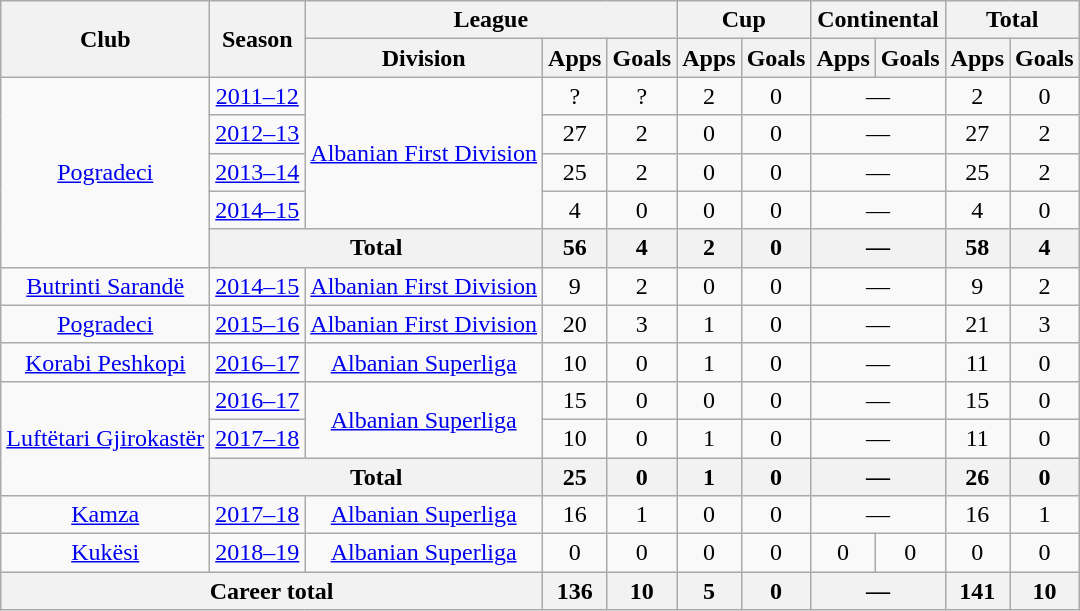<table class="wikitable" style="text-align:center">
<tr>
<th rowspan="2">Club</th>
<th rowspan="2">Season</th>
<th colspan="3">League</th>
<th colspan="2">Cup</th>
<th colspan="2">Continental</th>
<th colspan="2">Total</th>
</tr>
<tr>
<th>Division</th>
<th>Apps</th>
<th>Goals</th>
<th>Apps</th>
<th>Goals</th>
<th>Apps</th>
<th>Goals</th>
<th>Apps</th>
<th>Goals</th>
</tr>
<tr>
<td rowspan="5"><a href='#'>Pogradeci</a></td>
<td><a href='#'>2011–12</a></td>
<td rowspan="4"><a href='#'>Albanian First Division</a></td>
<td>?</td>
<td>?</td>
<td>2</td>
<td>0</td>
<td colspan="2">—</td>
<td>2</td>
<td>0</td>
</tr>
<tr>
<td><a href='#'>2012–13</a></td>
<td>27</td>
<td>2</td>
<td>0</td>
<td>0</td>
<td colspan="2">—</td>
<td>27</td>
<td>2</td>
</tr>
<tr>
<td><a href='#'>2013–14</a></td>
<td>25</td>
<td>2</td>
<td>0</td>
<td>0</td>
<td colspan="2">—</td>
<td>25</td>
<td>2</td>
</tr>
<tr>
<td><a href='#'>2014–15</a></td>
<td>4</td>
<td>0</td>
<td>0</td>
<td>0</td>
<td colspan="2">—</td>
<td>4</td>
<td>0</td>
</tr>
<tr>
<th colspan="2">Total</th>
<th>56</th>
<th>4</th>
<th>2</th>
<th>0</th>
<th colspan="2">—</th>
<th>58</th>
<th>4</th>
</tr>
<tr>
<td rowspan="1"><a href='#'>Butrinti Sarandë</a></td>
<td><a href='#'>2014–15</a></td>
<td rowspan="1"><a href='#'>Albanian First Division</a></td>
<td>9</td>
<td>2</td>
<td>0</td>
<td>0</td>
<td colspan="2">—</td>
<td>9</td>
<td>2</td>
</tr>
<tr>
<td rowspan="1"><a href='#'>Pogradeci</a></td>
<td><a href='#'>2015–16</a></td>
<td rowspan="1"><a href='#'>Albanian First Division</a></td>
<td>20</td>
<td>3</td>
<td>1</td>
<td>0</td>
<td colspan="2">—</td>
<td>21</td>
<td>3</td>
</tr>
<tr>
<td rowspan="1"><a href='#'>Korabi Peshkopi</a></td>
<td><a href='#'>2016–17</a></td>
<td rowspan="1"><a href='#'>Albanian Superliga</a></td>
<td>10</td>
<td>0</td>
<td>1</td>
<td>0</td>
<td colspan="2">—</td>
<td>11</td>
<td>0</td>
</tr>
<tr>
<td rowspan="3"><a href='#'>Luftëtari Gjirokastër</a></td>
<td><a href='#'>2016–17</a></td>
<td rowspan="2"><a href='#'>Albanian Superliga</a></td>
<td>15</td>
<td>0</td>
<td>0</td>
<td>0</td>
<td colspan="2">—</td>
<td>15</td>
<td>0</td>
</tr>
<tr>
<td><a href='#'>2017–18</a></td>
<td>10</td>
<td>0</td>
<td>1</td>
<td>0</td>
<td colspan="2">—</td>
<td>11</td>
<td>0</td>
</tr>
<tr>
<th colspan="2">Total</th>
<th>25</th>
<th>0</th>
<th>1</th>
<th>0</th>
<th colspan="2">—</th>
<th>26</th>
<th>0</th>
</tr>
<tr>
<td rowspan="1"><a href='#'>Kamza</a></td>
<td><a href='#'>2017–18</a></td>
<td rowspan="1"><a href='#'>Albanian Superliga</a></td>
<td>16</td>
<td>1</td>
<td>0</td>
<td>0</td>
<td colspan="2">—</td>
<td>16</td>
<td>1</td>
</tr>
<tr>
<td rowspan="1"><a href='#'>Kukësi</a></td>
<td><a href='#'>2018–19</a></td>
<td rowspan="1"><a href='#'>Albanian Superliga</a></td>
<td>0</td>
<td>0</td>
<td>0</td>
<td>0</td>
<td>0</td>
<td>0</td>
<td>0</td>
<td>0</td>
</tr>
<tr>
<th colspan="3">Career total</th>
<th>136</th>
<th>10</th>
<th>5</th>
<th>0</th>
<th colspan="2">—</th>
<th>141</th>
<th>10</th>
</tr>
</table>
